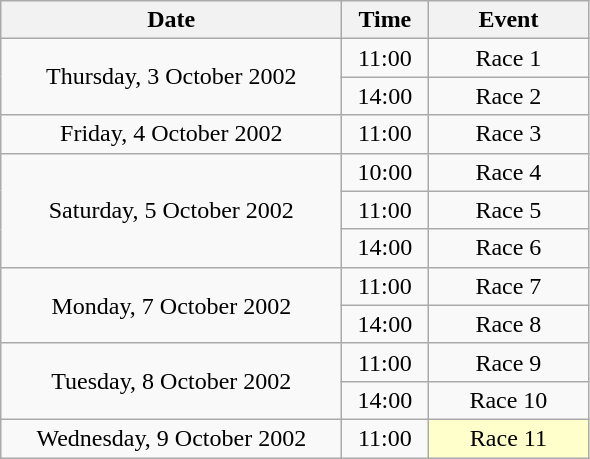<table class = "wikitable" style="text-align:center;">
<tr>
<th width=220>Date</th>
<th width=50>Time</th>
<th width=100>Event</th>
</tr>
<tr>
<td rowspan=2>Thursday, 3 October 2002</td>
<td>11:00</td>
<td>Race 1</td>
</tr>
<tr>
<td>14:00</td>
<td>Race 2</td>
</tr>
<tr>
<td>Friday, 4 October 2002</td>
<td>11:00</td>
<td>Race 3</td>
</tr>
<tr>
<td rowspan=3>Saturday, 5 October 2002</td>
<td>10:00</td>
<td>Race 4</td>
</tr>
<tr>
<td>11:00</td>
<td>Race 5</td>
</tr>
<tr>
<td>14:00</td>
<td>Race 6</td>
</tr>
<tr>
<td rowspan=2>Monday, 7 October 2002</td>
<td>11:00</td>
<td>Race 7</td>
</tr>
<tr>
<td>14:00</td>
<td>Race 8</td>
</tr>
<tr>
<td rowspan=2>Tuesday, 8 October 2002</td>
<td>11:00</td>
<td>Race 9</td>
</tr>
<tr>
<td>14:00</td>
<td>Race 10</td>
</tr>
<tr>
<td>Wednesday, 9 October 2002</td>
<td>11:00</td>
<td bgcolor=ffffcc>Race 11</td>
</tr>
</table>
